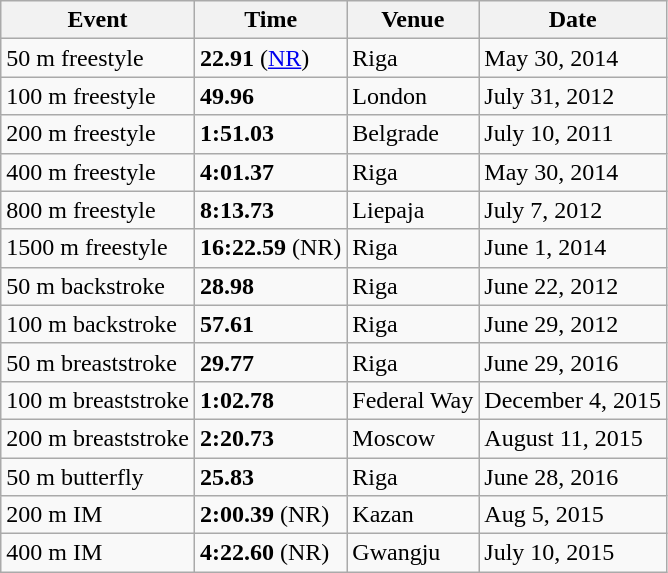<table class="wikitable">
<tr>
<th>Event</th>
<th>Time</th>
<th>Venue</th>
<th>Date</th>
</tr>
<tr>
<td>50 m freestyle</td>
<td><strong>22.91</strong> (<a href='#'>NR</a>)</td>
<td>Riga</td>
<td>May 30, 2014</td>
</tr>
<tr>
<td>100 m freestyle</td>
<td><strong>49.96</strong></td>
<td>London</td>
<td>July 31, 2012</td>
</tr>
<tr>
<td>200 m freestyle</td>
<td><strong>1:51.03</strong></td>
<td>Belgrade</td>
<td>July 10, 2011</td>
</tr>
<tr>
<td>400 m freestyle</td>
<td><strong>4:01.37</strong></td>
<td>Riga</td>
<td>May 30, 2014</td>
</tr>
<tr>
<td>800 m freestyle</td>
<td><strong>8:13.73</strong></td>
<td>Liepaja</td>
<td>July 7, 2012</td>
</tr>
<tr>
<td>1500 m freestyle</td>
<td><strong>16:22.59</strong> (NR)</td>
<td>Riga</td>
<td>June 1, 2014</td>
</tr>
<tr>
<td>50 m backstroke</td>
<td><strong>28.98</strong></td>
<td>Riga</td>
<td>June 22, 2012</td>
</tr>
<tr>
<td>100 m backstroke</td>
<td><strong>57.61</strong></td>
<td>Riga</td>
<td>June 29, 2012</td>
</tr>
<tr>
<td>50 m breaststroke</td>
<td><strong>29.77</strong></td>
<td>Riga</td>
<td>June 29, 2016</td>
</tr>
<tr>
<td>100 m breaststroke</td>
<td><strong>1:02.78</strong></td>
<td>Federal Way</td>
<td>December 4, 2015</td>
</tr>
<tr>
<td>200 m breaststroke</td>
<td><strong>2:20.73</strong></td>
<td>Moscow</td>
<td>August 11, 2015</td>
</tr>
<tr>
<td>50 m butterfly</td>
<td><strong>25.83</strong></td>
<td>Riga</td>
<td>June 28, 2016</td>
</tr>
<tr>
<td>200 m IM</td>
<td><strong>2:00.39</strong> (NR)</td>
<td>Kazan</td>
<td>Aug 5, 2015</td>
</tr>
<tr>
<td>400 m IM</td>
<td><strong>4:22.60</strong> (NR)</td>
<td>Gwangju</td>
<td>July 10, 2015</td>
</tr>
</table>
